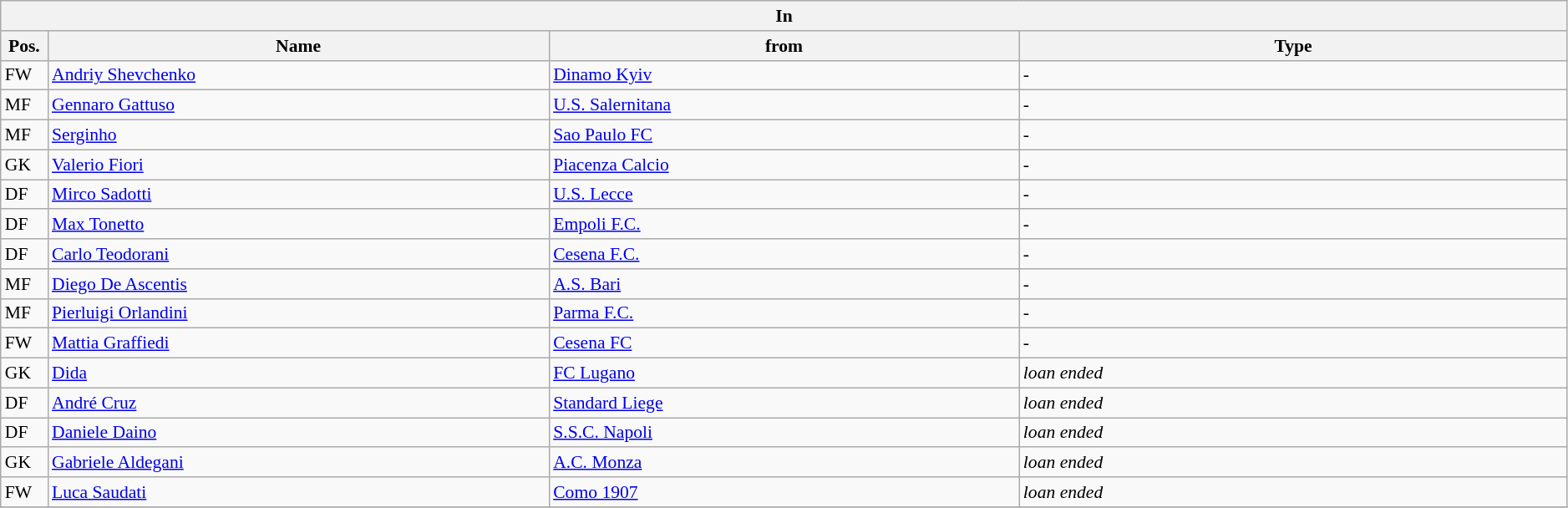<table class="wikitable" style="font-size:90%;width:99%;">
<tr>
<th colspan="4">In</th>
</tr>
<tr>
<th width=3%>Pos.</th>
<th width=32%>Name</th>
<th width=30%>from</th>
<th width=35%>Type</th>
</tr>
<tr>
<td>FW</td>
<td><a href='#'>Andriy Shevchenko</a></td>
<td><a href='#'>Dinamo Kyiv</a></td>
<td>-</td>
</tr>
<tr>
<td>MF</td>
<td><a href='#'>Gennaro Gattuso</a></td>
<td><a href='#'>U.S. Salernitana</a></td>
<td>-</td>
</tr>
<tr>
<td>MF</td>
<td><a href='#'>Serginho</a></td>
<td><a href='#'>Sao Paulo FC</a></td>
<td>-</td>
</tr>
<tr>
<td>GK</td>
<td><a href='#'>Valerio Fiori</a></td>
<td><a href='#'>Piacenza Calcio</a></td>
<td>-</td>
</tr>
<tr>
<td>DF</td>
<td><a href='#'>Mirco Sadotti</a></td>
<td><a href='#'>U.S. Lecce</a></td>
<td>-</td>
</tr>
<tr>
<td>DF</td>
<td><a href='#'>Max Tonetto</a></td>
<td><a href='#'>Empoli F.C.</a></td>
<td>-</td>
</tr>
<tr>
<td>DF</td>
<td><a href='#'>Carlo Teodorani</a></td>
<td><a href='#'>Cesena F.C.</a></td>
<td>-</td>
</tr>
<tr>
<td>MF</td>
<td><a href='#'>Diego De Ascentis</a></td>
<td><a href='#'>A.S. Bari</a></td>
<td>-</td>
</tr>
<tr>
<td>MF</td>
<td><a href='#'>Pierluigi Orlandini</a></td>
<td><a href='#'>Parma F.C.</a></td>
<td>-</td>
</tr>
<tr>
<td>FW</td>
<td><a href='#'>Mattia Graffiedi</a></td>
<td><a href='#'>Cesena FC</a></td>
<td>-</td>
</tr>
<tr>
<td>GK</td>
<td><a href='#'>Dida</a></td>
<td><a href='#'>FC Lugano</a></td>
<td><em>loan ended</em></td>
</tr>
<tr>
<td>DF</td>
<td><a href='#'>André Cruz</a></td>
<td><a href='#'>Standard Liege</a></td>
<td><em>loan ended</em></td>
</tr>
<tr>
<td>DF</td>
<td><a href='#'>Daniele Daino</a></td>
<td><a href='#'>S.S.C. Napoli</a></td>
<td><em>loan ended</em></td>
</tr>
<tr>
<td>GK</td>
<td><a href='#'>Gabriele Aldegani</a></td>
<td><a href='#'>A.C. Monza</a></td>
<td><em>loan ended</em></td>
</tr>
<tr>
<td>FW</td>
<td><a href='#'>Luca Saudati</a></td>
<td><a href='#'>Como 1907</a></td>
<td><em>loan ended</em></td>
</tr>
<tr>
</tr>
</table>
